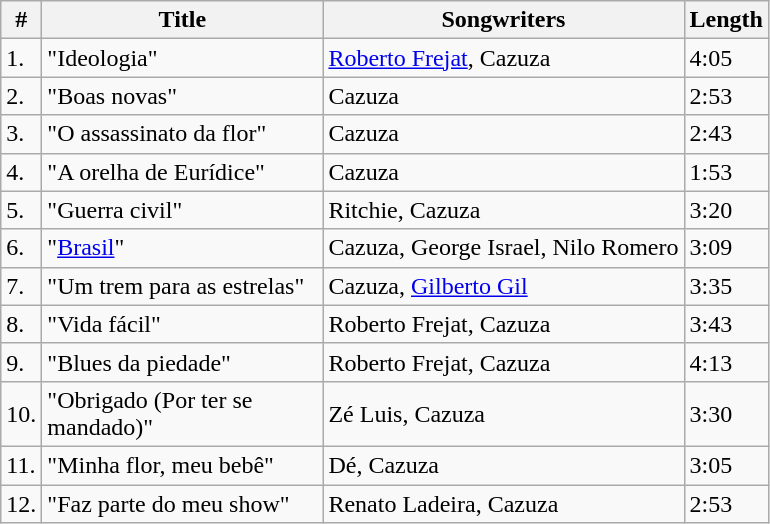<table class="wikitable">
<tr>
<th>#</th>
<th width="180">Title</th>
<th>Songwriters</th>
<th>Length</th>
</tr>
<tr>
<td>1.</td>
<td>"Ideologia"</td>
<td><a href='#'>Roberto Frejat</a>, Cazuza</td>
<td>4:05</td>
</tr>
<tr>
<td>2.</td>
<td>"Boas novas"</td>
<td>Cazuza</td>
<td>2:53</td>
</tr>
<tr>
<td>3.</td>
<td>"O assassinato da flor"</td>
<td>Cazuza</td>
<td>2:43</td>
</tr>
<tr>
<td>4.</td>
<td>"A orelha de Eurídice"</td>
<td>Cazuza</td>
<td>1:53</td>
</tr>
<tr>
<td>5.</td>
<td>"Guerra civil"</td>
<td>Ritchie, Cazuza</td>
<td>3:20</td>
</tr>
<tr>
<td>6.</td>
<td>"<a href='#'>Brasil</a>"</td>
<td>Cazuza, George Israel, Nilo Romero</td>
<td>3:09</td>
</tr>
<tr>
<td>7.</td>
<td>"Um trem para as estrelas"</td>
<td>Cazuza, <a href='#'>Gilberto Gil</a></td>
<td>3:35</td>
</tr>
<tr>
<td>8.</td>
<td>"Vida fácil"</td>
<td>Roberto Frejat, Cazuza</td>
<td>3:43</td>
</tr>
<tr>
<td>9.</td>
<td>"Blues da piedade"</td>
<td>Roberto Frejat, Cazuza</td>
<td>4:13</td>
</tr>
<tr>
<td>10.</td>
<td>"Obrigado (Por ter se mandado)"</td>
<td>Zé Luis, Cazuza</td>
<td>3:30</td>
</tr>
<tr>
<td>11.</td>
<td>"Minha flor, meu bebê"</td>
<td>Dé, Cazuza</td>
<td>3:05</td>
</tr>
<tr>
<td>12.</td>
<td>"Faz parte do meu show"</td>
<td>Renato Ladeira, Cazuza</td>
<td>2:53</td>
</tr>
</table>
